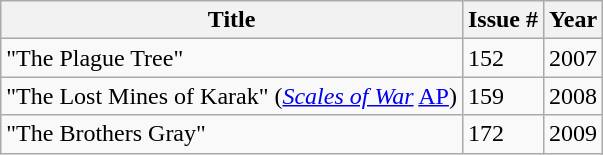<table class="wikitable">
<tr>
<th>Title</th>
<th>Issue #</th>
<th>Year</th>
</tr>
<tr>
<td>"The Plague Tree"</td>
<td>152</td>
<td>2007</td>
</tr>
<tr>
<td>"The Lost Mines of Karak" (<em><a href='#'>Scales of War</a></em> <a href='#'>AP</a>)</td>
<td>159</td>
<td>2008</td>
</tr>
<tr>
<td>"The Brothers Gray"</td>
<td>172</td>
<td>2009</td>
</tr>
</table>
